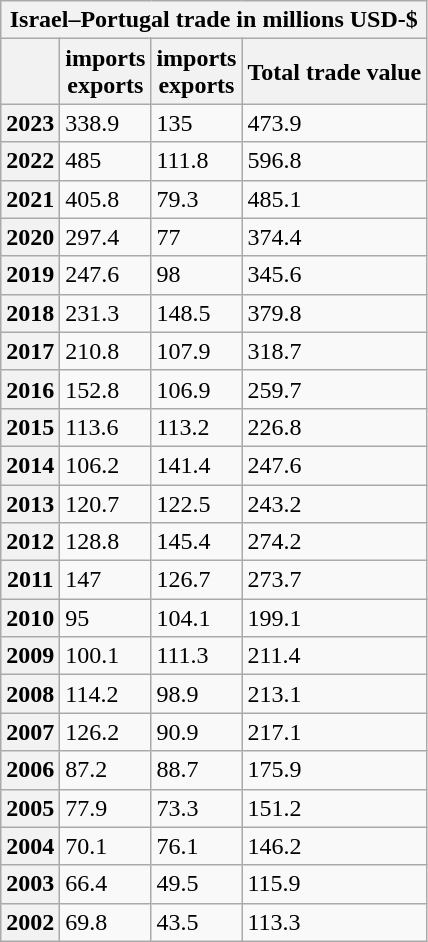<table class="wikitable">
<tr>
<th colspan="4">Israel–Portugal trade in millions USD-$</th>
</tr>
<tr>
<th></th>
<th> imports<br> exports</th>
<th> imports<br> exports</th>
<th>Total trade value</th>
</tr>
<tr>
<th>2023</th>
<td>338.9</td>
<td>135</td>
<td>473.9</td>
</tr>
<tr>
<th>2022</th>
<td>485</td>
<td>111.8</td>
<td>596.8</td>
</tr>
<tr>
<th>2021</th>
<td>405.8</td>
<td>79.3</td>
<td>485.1</td>
</tr>
<tr>
<th>2020</th>
<td>297.4</td>
<td>77</td>
<td>374.4</td>
</tr>
<tr>
<th>2019</th>
<td>247.6</td>
<td>98</td>
<td>345.6</td>
</tr>
<tr>
<th>2018</th>
<td>231.3</td>
<td>148.5</td>
<td>379.8</td>
</tr>
<tr>
<th>2017</th>
<td>210.8</td>
<td>107.9</td>
<td>318.7</td>
</tr>
<tr>
<th>2016</th>
<td>152.8</td>
<td>106.9</td>
<td>259.7</td>
</tr>
<tr>
<th>2015</th>
<td>113.6</td>
<td>113.2</td>
<td>226.8</td>
</tr>
<tr>
<th>2014</th>
<td>106.2</td>
<td>141.4</td>
<td>247.6</td>
</tr>
<tr>
<th>2013</th>
<td>120.7</td>
<td>122.5</td>
<td>243.2</td>
</tr>
<tr>
<th>2012</th>
<td>128.8</td>
<td>145.4</td>
<td>274.2</td>
</tr>
<tr>
<th>2011</th>
<td>147</td>
<td>126.7</td>
<td>273.7</td>
</tr>
<tr>
<th>2010</th>
<td>95</td>
<td>104.1</td>
<td>199.1</td>
</tr>
<tr>
<th>2009</th>
<td>100.1</td>
<td>111.3</td>
<td>211.4</td>
</tr>
<tr>
<th>2008</th>
<td>114.2</td>
<td>98.9</td>
<td>213.1</td>
</tr>
<tr>
<th>2007</th>
<td>126.2</td>
<td>90.9</td>
<td>217.1</td>
</tr>
<tr>
<th>2006</th>
<td>87.2</td>
<td>88.7</td>
<td>175.9</td>
</tr>
<tr>
<th>2005</th>
<td>77.9</td>
<td>73.3</td>
<td>151.2</td>
</tr>
<tr>
<th>2004</th>
<td>70.1</td>
<td>76.1</td>
<td>146.2</td>
</tr>
<tr>
<th>2003</th>
<td>66.4</td>
<td>49.5</td>
<td>115.9</td>
</tr>
<tr>
<th>2002</th>
<td>69.8</td>
<td>43.5</td>
<td>113.3</td>
</tr>
</table>
